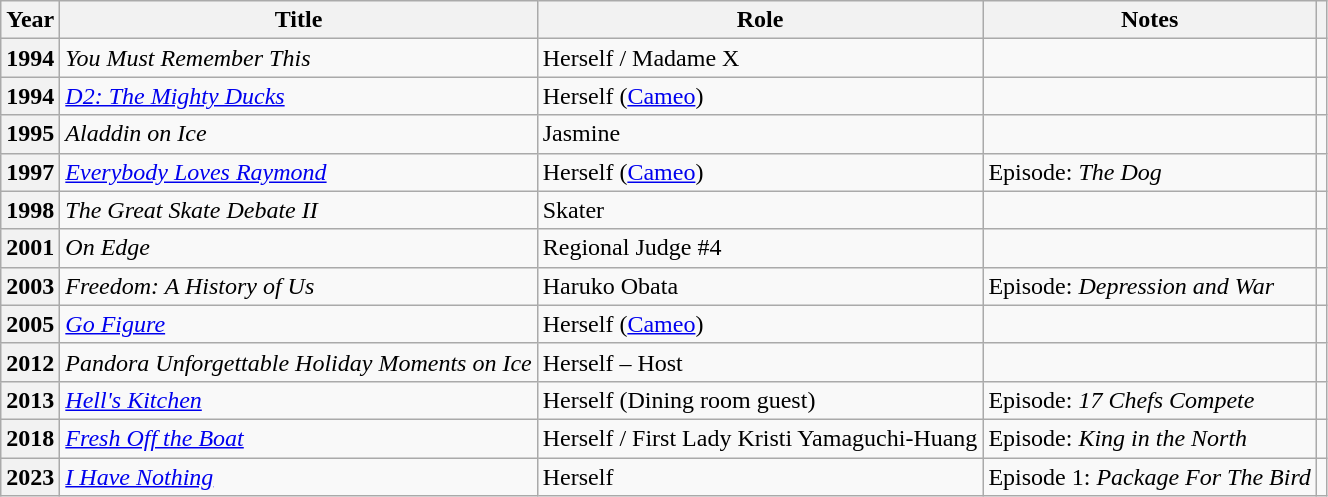<table class="wikitable plainrowheaders sortable">
<tr>
<th scope=col>Year</th>
<th scope=col>Title</th>
<th scope=col class="unsortable">Role</th>
<th scope=col class="unsortable">Notes</th>
<th scope=col class="unsortable"></th>
</tr>
<tr>
<th scope=row>1994</th>
<td><em>You Must Remember This</em></td>
<td>Herself / Madame X</td>
<td></td>
<td></td>
</tr>
<tr>
<th scope=row>1994</th>
<td><em><a href='#'>D2: The Mighty Ducks</a></em></td>
<td>Herself (<a href='#'>Cameo</a>)</td>
<td></td>
<td></td>
</tr>
<tr>
<th scope=row>1995</th>
<td><em>Aladdin on Ice</em></td>
<td>Jasmine</td>
<td></td>
<td></td>
</tr>
<tr>
<th scope=row>1997</th>
<td><em><a href='#'>Everybody Loves Raymond</a></em></td>
<td>Herself (<a href='#'>Cameo</a>)</td>
<td>Episode: <em>The Dog</em></td>
<td align="center"></td>
</tr>
<tr>
<th scope=row>1998</th>
<td><em>The Great Skate Debate II</em></td>
<td>Skater</td>
<td></td>
<td></td>
</tr>
<tr>
<th scope=row>2001</th>
<td><em>On Edge</em></td>
<td>Regional Judge #4</td>
<td></td>
<td></td>
</tr>
<tr>
<th scope=row>2003</th>
<td><em>Freedom: A History of Us</em></td>
<td>Haruko Obata</td>
<td>Episode: <em>Depression and War</em></td>
<td></td>
</tr>
<tr>
<th scope=row>2005</th>
<td><em><a href='#'>Go Figure</a></em></td>
<td>Herself (<a href='#'>Cameo</a>)</td>
<td></td>
<td></td>
</tr>
<tr>
<th scope=row>2012</th>
<td><em>Pandora Unforgettable Holiday Moments on Ice</em></td>
<td>Herself – Host</td>
<td></td>
<td></td>
</tr>
<tr>
<th scope=row>2013</th>
<td><em><a href='#'>Hell's Kitchen</a></em></td>
<td>Herself (Dining room guest)</td>
<td>Episode: <em>17 Chefs Compete</em></td>
<td></td>
</tr>
<tr>
<th scope=row>2018</th>
<td><em><a href='#'>Fresh Off the Boat</a></em></td>
<td>Herself / First Lady Kristi Yamaguchi-Huang</td>
<td>Episode: <em>King in the North</em></td>
<td></td>
</tr>
<tr>
<th scope=row>2023</th>
<td><em><a href='#'>I Have Nothing</a></em></td>
<td>Herself</td>
<td>Episode 1: <em>Package For The Bird</em></td>
<td></td>
</tr>
</table>
